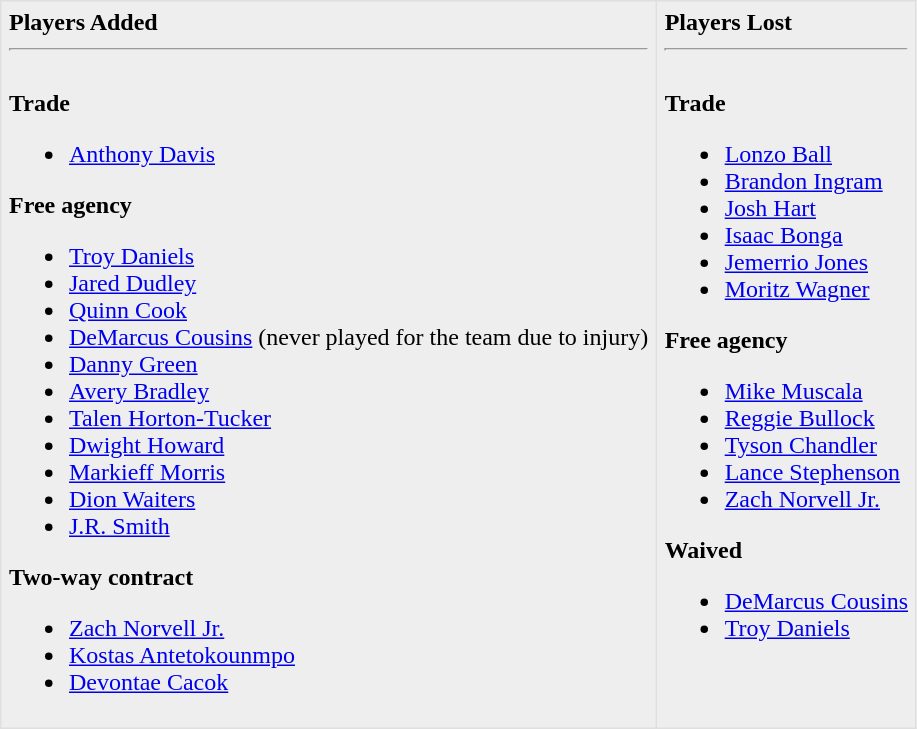<table border=1 style="border-collapse:collapse; background-color:#eeeeee" bordercolor="#DFDFDF" cellpadding="5">
<tr>
<td valign="top"><strong>Players Added</strong> <hr><br><strong>Trade</strong><ul><li><a href='#'>Anthony Davis</a></li></ul><strong>Free agency</strong><ul><li><a href='#'>Troy Daniels</a></li><li><a href='#'>Jared Dudley</a></li><li><a href='#'>Quinn Cook</a></li><li><a href='#'>DeMarcus Cousins</a> (never played for the team due to injury)</li><li><a href='#'>Danny Green</a></li><li><a href='#'>Avery Bradley</a></li><li><a href='#'>Talen Horton-Tucker</a></li><li><a href='#'>Dwight Howard</a></li><li><a href='#'>Markieff Morris</a></li><li><a href='#'>Dion Waiters</a></li><li><a href='#'>J.R. Smith</a></li></ul><strong>Two-way contract</strong><ul><li><a href='#'>Zach Norvell Jr.</a></li><li><a href='#'>Kostas Antetokounmpo</a></li><li><a href='#'>Devontae Cacok</a></li></ul></td>
<td valign="top"><strong>Players Lost</strong> <hr><br><strong>Trade</strong><ul><li><a href='#'>Lonzo Ball</a></li><li><a href='#'>Brandon Ingram</a></li><li><a href='#'>Josh Hart</a></li><li><a href='#'>Isaac Bonga</a></li><li><a href='#'>Jemerrio Jones</a></li><li><a href='#'>Moritz Wagner</a></li></ul><strong>Free agency</strong><ul><li><a href='#'>Mike Muscala</a></li><li><a href='#'>Reggie Bullock</a></li><li><a href='#'>Tyson Chandler</a></li><li><a href='#'>Lance Stephenson</a></li><li><a href='#'>Zach Norvell Jr.</a></li></ul><strong>Waived</strong><ul><li><a href='#'>DeMarcus Cousins</a></li><li><a href='#'>Troy Daniels</a></li></ul></td>
</tr>
</table>
